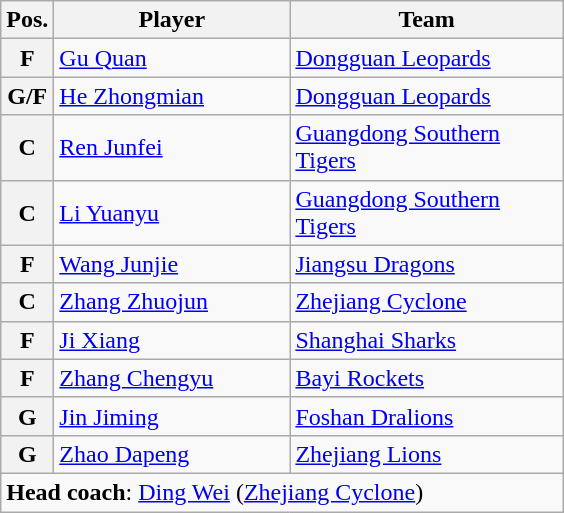<table class="wikitable">
<tr>
<th>Pos.</th>
<th width=150>Player</th>
<th width=175>Team</th>
</tr>
<tr>
<th>F</th>
<td> <a href='#'>Gu Quan</a></td>
<td><a href='#'>Dongguan Leopards</a></td>
</tr>
<tr>
<th>G/F</th>
<td> <a href='#'>He Zhongmian</a></td>
<td><a href='#'>Dongguan Leopards</a></td>
</tr>
<tr>
<th>C</th>
<td> <a href='#'>Ren Junfei</a></td>
<td><a href='#'>Guangdong Southern Tigers</a></td>
</tr>
<tr>
<th>C</th>
<td> <a href='#'>Li Yuanyu</a></td>
<td><a href='#'>Guangdong Southern Tigers</a></td>
</tr>
<tr>
<th>F</th>
<td> <a href='#'>Wang Junjie</a></td>
<td><a href='#'>Jiangsu Dragons</a></td>
</tr>
<tr>
<th>C</th>
<td> <a href='#'>Zhang Zhuojun</a></td>
<td><a href='#'>Zhejiang Cyclone</a></td>
</tr>
<tr>
<th>F</th>
<td> <a href='#'>Ji Xiang</a></td>
<td><a href='#'>Shanghai Sharks</a></td>
</tr>
<tr>
<th>F</th>
<td> <a href='#'>Zhang Chengyu</a></td>
<td><a href='#'>Bayi Rockets</a></td>
</tr>
<tr>
<th>G</th>
<td> <a href='#'>Jin Jiming</a></td>
<td><a href='#'>Foshan Dralions</a></td>
</tr>
<tr>
<th>G</th>
<td> <a href='#'>Zhao Dapeng</a></td>
<td><a href='#'>Zhejiang Lions</a></td>
</tr>
<tr>
<td colspan="5"><strong>Head coach</strong>:  <a href='#'>Ding Wei</a> (<a href='#'>Zhejiang Cyclone</a>)</td>
</tr>
</table>
